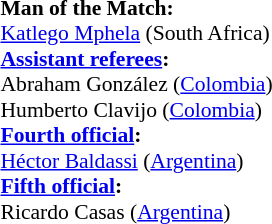<table style="width:50%;font-size: 90%">
<tr>
<td><br><strong>Man of the Match:</strong>
<br><a href='#'>Katlego Mphela</a> (South Africa)<br><strong><a href='#'>Assistant referees</a>:</strong>
<br>Abraham González (<a href='#'>Colombia</a>)
<br>Humberto Clavijo (<a href='#'>Colombia</a>)
<br><strong><a href='#'>Fourth official</a>:</strong>
<br><a href='#'>Héctor Baldassi</a> (<a href='#'>Argentina</a>)
<br><strong><a href='#'>Fifth official</a>:</strong>
<br>Ricardo Casas (<a href='#'>Argentina</a>)</td>
</tr>
</table>
